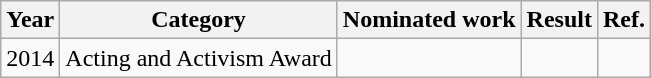<table class="wikitable">
<tr>
<th>Year</th>
<th>Category</th>
<th>Nominated work</th>
<th>Result</th>
<th>Ref.</th>
</tr>
<tr>
<td>2014</td>
<td>Acting and Activism Award</td>
<td></td>
<td></td>
<td></td>
</tr>
</table>
